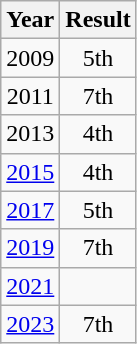<table class="wikitable" style="text-align:center">
<tr>
<th>Year</th>
<th>Result</th>
</tr>
<tr>
<td>2009</td>
<td>5th</td>
</tr>
<tr>
<td>2011</td>
<td>7th</td>
</tr>
<tr>
<td>2013</td>
<td>4th</td>
</tr>
<tr>
<td><a href='#'>2015</a></td>
<td>4th</td>
</tr>
<tr>
<td><a href='#'>2017</a></td>
<td>5th</td>
</tr>
<tr>
<td><a href='#'>2019</a></td>
<td>7th</td>
</tr>
<tr>
<td><a href='#'>2021</a></td>
<td></td>
</tr>
<tr>
<td><a href='#'>2023</a></td>
<td>7th</td>
</tr>
</table>
